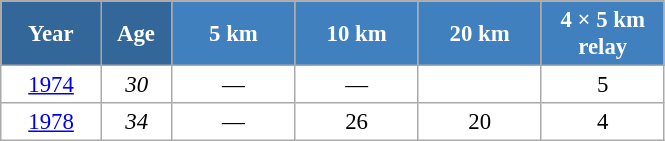<table class="wikitable" style="font-size:95%; text-align:center; border:grey solid 1px; border-collapse:collapse; background:#ffffff;">
<tr>
<th style="background-color:#369; color:white; width:60px;"> Year </th>
<th style="background-color:#369; color:white; width:40px;"> Age </th>
<th style="background-color:#4180be; color:white; width:75px;"> 5 km </th>
<th style="background-color:#4180be; color:white; width:75px;"> 10 km </th>
<th style="background-color:#4180be; color:white; width:75px;"> 20 km </th>
<th style="background-color:#4180be; color:white; width:75px;"> 4 × 5 km <br> relay </th>
</tr>
<tr>
<td><a href='#'>1974</a></td>
<td><em>30</em></td>
<td>—</td>
<td>—</td>
<td></td>
<td>5</td>
</tr>
<tr>
<td><a href='#'>1978</a></td>
<td><em>34</em></td>
<td>—</td>
<td>26</td>
<td>20</td>
<td>4</td>
</tr>
</table>
